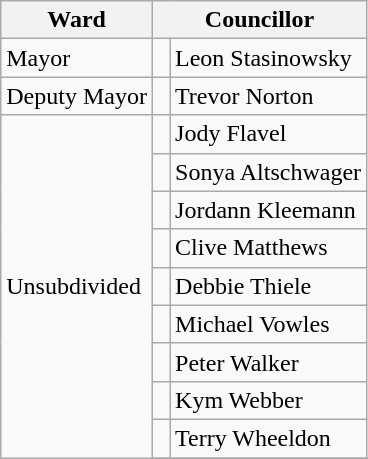<table class="wikitable">
<tr>
<th>Ward</th>
<th colspan="2">Councillor</th>
</tr>
<tr>
<td rowspan="1">Mayor </td>
<td> </td>
<td>Leon Stasinowsky</td>
</tr>
<tr>
<td rowspan="1">Deputy Mayor </td>
<td> </td>
<td>Trevor Norton</td>
</tr>
<tr>
<td rowspan="10">Unsubdivided </td>
<td> </td>
<td>Jody Flavel</td>
</tr>
<tr>
<td> </td>
<td>Sonya Altschwager</td>
</tr>
<tr>
<td> </td>
<td>Jordann Kleemann</td>
</tr>
<tr>
<td> </td>
<td>Clive Matthews</td>
</tr>
<tr>
<td> </td>
<td>Debbie Thiele</td>
</tr>
<tr>
<td> </td>
<td>Michael Vowles</td>
</tr>
<tr>
<td> </td>
<td>Peter Walker</td>
</tr>
<tr>
<td> </td>
<td>Kym Webber</td>
</tr>
<tr>
<td> </td>
<td>Terry Wheeldon</td>
</tr>
<tr>
</tr>
</table>
